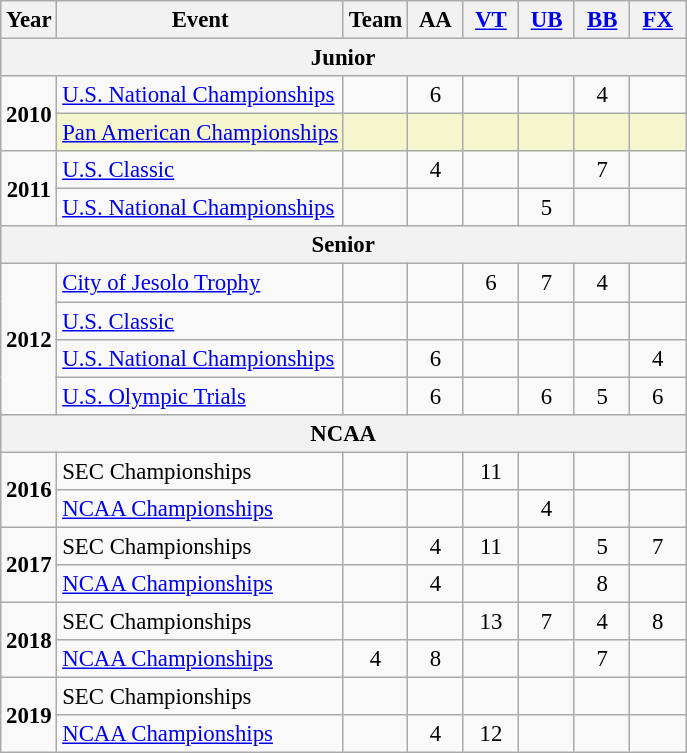<table class="wikitable" style="text-align:center; font-size:95%;">
<tr>
<th align=center>Year</th>
<th align=center>Event</th>
<th style="width:30px;">Team</th>
<th style="width:30px;">AA</th>
<th style="width:30px;"><a href='#'>VT</a></th>
<th style="width:30px;"><a href='#'>UB</a></th>
<th style="width:30px;"><a href='#'>BB</a></th>
<th style="width:30px;"><a href='#'>FX</a></th>
</tr>
<tr>
<th colspan="8">Junior</th>
</tr>
<tr>
<td rowspan="2"><strong>2010</strong></td>
<td align=left><a href='#'>U.S. National Championships</a></td>
<td></td>
<td>6</td>
<td></td>
<td></td>
<td>4</td>
<td></td>
</tr>
<tr bgcolor=#F5F6CE>
<td align=left><a href='#'>Pan American Championships</a></td>
<td></td>
<td></td>
<td></td>
<td></td>
<td></td>
<td></td>
</tr>
<tr>
<td rowspan="2"><strong>2011</strong></td>
<td align=left><a href='#'>U.S. Classic</a></td>
<td></td>
<td>4</td>
<td></td>
<td></td>
<td>7</td>
<td></td>
</tr>
<tr>
<td align=left><a href='#'>U.S. National Championships</a></td>
<td></td>
<td></td>
<td></td>
<td>5</td>
<td></td>
<td></td>
</tr>
<tr>
<th colspan="8">Senior</th>
</tr>
<tr>
<td rowspan="4"><strong>2012</strong></td>
<td align=left><a href='#'>City of Jesolo Trophy</a></td>
<td></td>
<td></td>
<td>6</td>
<td>7</td>
<td>4</td>
<td></td>
</tr>
<tr>
<td align=left><a href='#'>U.S. Classic</a></td>
<td></td>
<td></td>
<td></td>
<td></td>
<td></td>
<td></td>
</tr>
<tr>
<td align=left><a href='#'>U.S. National Championships</a></td>
<td></td>
<td>6</td>
<td></td>
<td></td>
<td></td>
<td>4</td>
</tr>
<tr>
<td align=left><a href='#'>U.S. Olympic Trials</a></td>
<td></td>
<td>6</td>
<td></td>
<td>6</td>
<td>5</td>
<td>6</td>
</tr>
<tr>
<th colspan="8">NCAA</th>
</tr>
<tr>
<td rowspan="2"><strong>2016</strong></td>
<td align=left>SEC Championships</td>
<td></td>
<td></td>
<td>11</td>
<td></td>
<td></td>
<td></td>
</tr>
<tr>
<td align=left><a href='#'>NCAA Championships</a></td>
<td></td>
<td></td>
<td></td>
<td>4</td>
<td></td>
<td></td>
</tr>
<tr>
<td rowspan="2"><strong>2017</strong></td>
<td align=left>SEC Championships</td>
<td></td>
<td>4</td>
<td>11</td>
<td></td>
<td>5</td>
<td>7</td>
</tr>
<tr>
<td align=left><a href='#'>NCAA Championships</a></td>
<td></td>
<td>4</td>
<td></td>
<td></td>
<td>8</td>
<td></td>
</tr>
<tr>
<td rowspan="2"><strong>2018</strong></td>
<td align=left>SEC Championships</td>
<td></td>
<td></td>
<td>13</td>
<td>7</td>
<td>4</td>
<td>8</td>
</tr>
<tr>
<td align=left><a href='#'>NCAA Championships</a></td>
<td>4</td>
<td>8</td>
<td></td>
<td></td>
<td>7</td>
<td></td>
</tr>
<tr>
<td rowspan="2"><strong>2019</strong></td>
<td align=left>SEC Championships</td>
<td></td>
<td></td>
<td></td>
<td></td>
<td></td>
<td></td>
</tr>
<tr>
<td align=left><a href='#'>NCAA Championships</a></td>
<td></td>
<td>4</td>
<td>12</td>
<td></td>
<td></td>
<td></td>
</tr>
</table>
